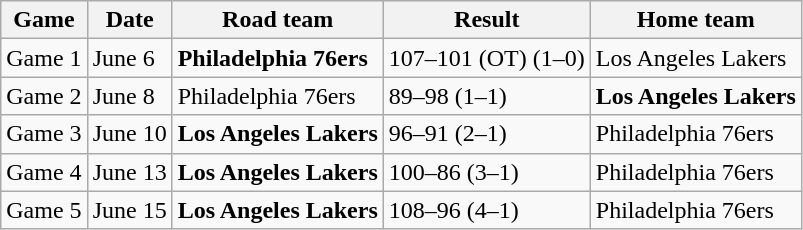<table class="wikitable">
<tr>
<th>Game</th>
<th>Date</th>
<th>Road team</th>
<th>Result</th>
<th>Home team</th>
</tr>
<tr>
<td>Game 1</td>
<td>June 6</td>
<td><strong>Philadelphia 76ers</strong></td>
<td>107–101 (OT) (1–0)</td>
<td>Los Angeles Lakers</td>
</tr>
<tr>
<td>Game 2</td>
<td>June 8</td>
<td>Philadelphia 76ers</td>
<td>89–98 (1–1)</td>
<td><strong>Los Angeles Lakers</strong></td>
</tr>
<tr>
<td>Game 3</td>
<td>June 10</td>
<td><strong>Los Angeles Lakers</strong></td>
<td>96–91 (2–1)</td>
<td>Philadelphia 76ers</td>
</tr>
<tr>
<td>Game 4</td>
<td>June 13</td>
<td><strong>Los Angeles Lakers</strong></td>
<td>100–86 (3–1)</td>
<td>Philadelphia 76ers</td>
</tr>
<tr>
<td>Game 5</td>
<td>June 15</td>
<td><strong>Los Angeles Lakers</strong></td>
<td>108–96 (4–1)</td>
<td>Philadelphia 76ers</td>
</tr>
</table>
